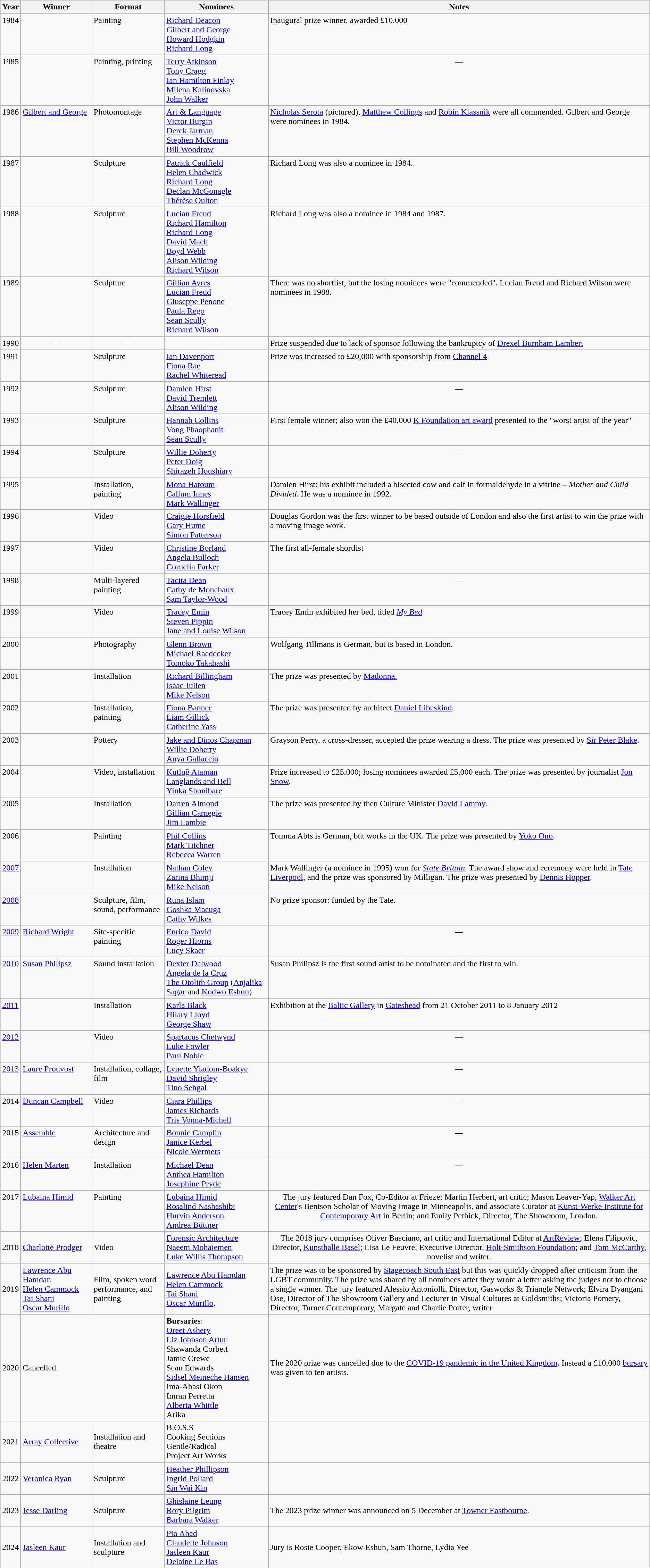<table class="wikitable sortable">
<tr>
<th scope="col">Year</th>
<th scope="col">Winner</th>
<th scope="col">Format</th>
<th class="unsortable" scope="col">Nominees</th>
<th class="unsortable" scope="col">Notes</th>
</tr>
<tr valign="top" id="1984">
<td>1984</td>
<td></td>
<td>Painting</td>
<td><a href='#'>Richard Deacon</a><br><a href='#'>Gilbert and George</a><br><a href='#'>Howard Hodgkin</a><br><a href='#'>Richard Long</a></td>
<td>Inaugural prize winner, awarded £10,000</td>
</tr>
<tr valign="top">
<td>1985</td>
<td></td>
<td>Painting, printing</td>
<td><a href='#'>Terry Atkinson</a><br><a href='#'>Tony Cragg</a><br><a href='#'>Ian Hamilton Finlay</a><br><a href='#'>Milena Kalinovska</a><br><a href='#'>John Walker</a></td>
<td align=center>—</td>
</tr>
<tr valign="top">
<td>1986</td>
<td><a href='#'>Gilbert and George</a></td>
<td>Photomontage</td>
<td><a href='#'>Art & Language</a><br><a href='#'>Victor Burgin</a><br><a href='#'>Derek Jarman</a><br><a href='#'>Stephen McKenna</a><br><a href='#'>Bill Woodrow</a></td>
<td> <a href='#'>Nicholas Serota</a> (pictured), <a href='#'>Matthew Collings</a> and <a href='#'>Robin Klassnik</a> were all commended.  Gilbert and George were nominees in 1984.</td>
</tr>
<tr valign="top">
<td>1987</td>
<td></td>
<td>Sculpture</td>
<td><a href='#'>Patrick Caulfield</a><br><a href='#'>Helen Chadwick</a><br><a href='#'>Richard Long</a><br><a href='#'>Declan McGonagle</a><br><a href='#'>Thérèse Oulton</a></td>
<td>Richard Long was also a nominee in 1984.</td>
</tr>
<tr valign="top">
<td>1988</td>
<td></td>
<td>Sculpture</td>
<td><a href='#'>Lucian Freud</a><br><a href='#'>Richard Hamilton</a><br><a href='#'>Richard Long</a><br><a href='#'>David Mach</a><br><a href='#'>Boyd Webb</a><br><a href='#'>Alison Wilding</a><br><a href='#'>Richard Wilson</a></td>
<td>Richard Long was also a nominee in 1984 and 1987.</td>
</tr>
<tr valign="top">
<td>1989</td>
<td></td>
<td>Sculpture</td>
<td><a href='#'>Gillian Ayres</a><br><a href='#'>Lucian Freud</a><br><a href='#'>Giuseppe Penone</a><br><a href='#'>Paula Rego</a><br><a href='#'>Sean Scully</a><br><a href='#'>Richard Wilson</a></td>
<td>There was no shortlist, but the losing nominees were "commended". Lucian Freud and Richard Wilson were nominees in 1988.</td>
</tr>
<tr valign="top" id="1990">
<td>1990</td>
<td align=center>—</td>
<td align=center>—</td>
<td align=center>—</td>
<td>Prize suspended due to lack of sponsor following the bankruptcy of <a href='#'>Drexel Burnham Lambert</a></td>
</tr>
<tr valign="top">
<td>1991</td>
<td></td>
<td>Sculpture</td>
<td><a href='#'>Ian Davenport</a><br><a href='#'>Fiona Rae</a><br><a href='#'>Rachel Whiteread</a></td>
<td>Prize was increased to £20,000 with sponsorship from <a href='#'>Channel 4</a></td>
</tr>
<tr valign="top">
<td>1992</td>
<td></td>
<td>Sculpture</td>
<td><a href='#'>Damien Hirst</a><br><a href='#'>David Tremlett</a><br><a href='#'>Alison Wilding</a></td>
<td align=center>—</td>
</tr>
<tr valign="top">
<td>1993</td>
<td></td>
<td>Sculpture</td>
<td><a href='#'>Hannah Collins</a><br><a href='#'>Vong Phaophanit</a><br><a href='#'>Sean Scully</a></td>
<td>First female winner; also won the £40,000 <a href='#'>K Foundation art award</a> presented to the "worst artist of the year"</td>
</tr>
<tr valign="top">
<td>1994</td>
<td></td>
<td>Sculpture</td>
<td><a href='#'>Willie Doherty</a><br><a href='#'>Peter Doig</a><br><a href='#'>Shirazeh Houshiary</a></td>
<td align=center>—</td>
</tr>
<tr valign="top" id="1995">
<td>1995</td>
<td></td>
<td>Installation, painting</td>
<td><a href='#'>Mona Hatoum</a><br><a href='#'>Callum Innes</a><br><a href='#'>Mark Wallinger</a></td>
<td>Damien Hirst: his exhibit included a bisected cow and calf in formaldehyde in a vitrine – <em>Mother and Child Divided</em>. He was a nominee in 1992.</td>
</tr>
<tr valign="top">
<td>1996</td>
<td></td>
<td>Video</td>
<td><a href='#'>Craigie Horsfield</a><br><a href='#'>Gary Hume</a><br><a href='#'>Simon Patterson</a></td>
<td align=left>Douglas Gordon was the first winner to be based outside of London and also the first artist to win the prize with a moving image work.</td>
</tr>
<tr valign="top">
<td>1997</td>
<td></td>
<td>Video</td>
<td><a href='#'>Christine Borland</a><br><a href='#'>Angela Bulloch</a><br><a href='#'>Cornelia Parker</a></td>
<td>The first all-female shortlist</td>
</tr>
<tr valign="top">
<td>1998</td>
<td></td>
<td>Multi-layered painting</td>
<td><a href='#'>Tacita Dean</a><br><a href='#'>Cathy de Monchaux</a><br><a href='#'>Sam Taylor-Wood</a></td>
<td align=center>—</td>
</tr>
<tr valign="top">
<td>1999</td>
<td></td>
<td>Video</td>
<td><a href='#'>Tracey Emin</a><br><a href='#'>Steven Pippin</a><br><a href='#'>Jane and Louise Wilson</a></td>
<td>Tracey Emin exhibited her bed, titled <em><a href='#'>My Bed</a></em></td>
</tr>
<tr valign="top" id="2000">
<td>2000</td>
<td></td>
<td>Photography</td>
<td><a href='#'>Glenn Brown</a><br><a href='#'>Michael Raedecker</a><br><a href='#'>Tomoko Takahashi</a></td>
<td>Wolfgang Tillmans is German, but is based in London.</td>
</tr>
<tr valign="top">
<td>2001</td>
<td></td>
<td>Installation</td>
<td><a href='#'>Richard Billingham</a><br><a href='#'>Isaac Julien</a><br><a href='#'>Mike Nelson</a></td>
<td>The prize was presented by <a href='#'>Madonna.</a></td>
</tr>
<tr valign="top">
<td>2002</td>
<td></td>
<td>Installation, painting</td>
<td><a href='#'>Fiona Banner</a><br><a href='#'>Liam Gillick</a><br><a href='#'>Catherine Yass</a></td>
<td align=left>The prize was presented by architect <a href='#'>Daniel Libeskind</a>.</td>
</tr>
<tr valign="top">
<td>2003</td>
<td></td>
<td>Pottery</td>
<td><a href='#'>Jake and Dinos Chapman</a><br><a href='#'>Willie Doherty</a><br><a href='#'>Anya Gallaccio</a></td>
<td>Grayson Perry, a cross-dresser, accepted the prize wearing a dress. The prize was presented by <a href='#'>Sir Peter Blake</a>.</td>
</tr>
<tr valign="top">
<td>2004</td>
<td></td>
<td>Video, installation</td>
<td><a href='#'>Kutluğ Ataman</a><br><a href='#'>Langlands and Bell</a><br><a href='#'>Yinka Shonibare</a></td>
<td>Prize increased to £25,000; losing nominees awarded £5,000 each. The prize was presented by journalist <a href='#'>Jon Snow</a>.</td>
</tr>
<tr valign="top"  id="2005">
<td>2005</td>
<td></td>
<td>Installation</td>
<td><a href='#'>Darren Almond</a><br><a href='#'>Gillian Carnegie</a><br><a href='#'>Jim Lambie</a></td>
<td align=left>The prize was presented by then Culture Minister <a href='#'>David Lammy</a>.</td>
</tr>
<tr valign="top">
<td>2006</td>
<td></td>
<td>Painting</td>
<td><a href='#'>Phil Collins</a><br><a href='#'>Mark Titchner</a><br><a href='#'>Rebecca Warren</a></td>
<td>Tomma Abts is German, but works in the UK.  The prize was presented by <a href='#'>Yoko Ono</a>.</td>
</tr>
<tr valign="top">
<td><a href='#'>2007</a></td>
<td></td>
<td>Installation</td>
<td><a href='#'>Nathan Coley</a><br><a href='#'>Zarina Bhimji</a><br><a href='#'>Mike Nelson</a></td>
<td>Mark Wallinger (a nominee in 1995) won for <em><a href='#'>State Britain</a></em>.  The award show and ceremony were held in <a href='#'>Tate Liverpool</a>, and the prize was sponsored by Milligan. The prize was presented by <a href='#'>Dennis Hopper</a>.</td>
</tr>
<tr valign="top">
<td><a href='#'>2008</a></td>
<td></td>
<td>Sculpture, film, sound, performance</td>
<td><a href='#'>Runa Islam</a><br><a href='#'>Goshka Macuga</a><br><a href='#'>Cathy Wilkes</a></td>
<td>No prize sponsor: funded by the Tate.</td>
</tr>
<tr valign="top">
<td><a href='#'>2009</a></td>
<td><a href='#'>Richard Wright</a></td>
<td>Site-specific painting</td>
<td><a href='#'>Enrico David</a><br><a href='#'>Roger Hiorns</a><br><a href='#'>Lucy Skaer</a></td>
<td align=center>—</td>
</tr>
<tr valign="top" id="2010">
<td><a href='#'>2010</a></td>
<td><a href='#'>Susan Philipsz</a></td>
<td>Sound installation</td>
<td><a href='#'>Dexter Dalwood</a><br><a href='#'>Angela de la Cruz</a><br><a href='#'>The Otolith Group</a> (<a href='#'>Anjalika Sagar</a> and <a href='#'>Kodwo Eshun</a>)</td>
<td>Susan Philipsz is the first sound artist to be nominated and the first to win.</td>
</tr>
<tr valign="top">
<td><a href='#'>2011</a></td>
<td></td>
<td>Installation</td>
<td><a href='#'>Karla Black</a><br><a href='#'>Hilary Lloyd</a><br><a href='#'>George Shaw</a></td>
<td>Exhibition at the <a href='#'>Baltic Gallery</a> in <a href='#'>Gateshead</a> from 21 October 2011 to 8 January 2012</td>
</tr>
<tr valign="top">
<td><a href='#'>2012</a></td>
<td></td>
<td>Video</td>
<td><a href='#'>Spartacus Chetwynd</a><br><a href='#'>Luke Fowler</a><br><a href='#'>Paul Noble</a></td>
<td align=center>—</td>
</tr>
<tr valign="top">
<td><a href='#'>2013</a></td>
<td><a href='#'>Laure Prouvost</a></td>
<td>Installation, collage, film</td>
<td><a href='#'>Lynette Yiadom-Boakye</a> <br> <a href='#'>David Shrigley</a> <br> <a href='#'>Tino Sehgal</a></td>
<td align=center>—</td>
</tr>
<tr valign="top">
<td>2014</td>
<td><a href='#'>Duncan Campbell</a></td>
<td>Video</td>
<td><a href='#'>Ciara Phillips</a> <br> <a href='#'>James Richards</a> <br> <a href='#'>Tris Vonna-Michell</a></td>
<td align=center>—</td>
</tr>
<tr valign="top" id="2015">
<td>2015</td>
<td><a href='#'>Assemble</a></td>
<td>Architecture and design</td>
<td><a href='#'>Bonnie Camplin</a> <br> <a href='#'>Janice Kerbel</a> <br> <a href='#'>Nicole Wermers</a></td>
<td align=center>—</td>
</tr>
<tr valign="top">
<td>2016</td>
<td><a href='#'>Helen Marten</a></td>
<td>Installation</td>
<td><a href='#'>Michael Dean</a> <br> <a href='#'>Anthea Hamilton</a>  <br> <a href='#'>Josephine Pryde</a></td>
<td align=center>—</td>
</tr>
<tr valign="top">
<td>2017</td>
<td><a href='#'>Lubaina Himid</a></td>
<td>Painting</td>
<td><a href='#'>Lubaina Himid</a> <br> <a href='#'>Rosalind Nashashibi</a>  <br> <a href='#'>Hurvin Anderson</a> <br> <a href='#'>Andrea Büttner</a></td>
<td align=center>The jury featured Dan Fox, Co-Editor at Frieze; Martin Herbert, art critic; Mason Leaver-Yap, <a href='#'>Walker Art Center</a>'s Bentson Scholar of Moving Image in Minneapolis, and associate Curator at <a href='#'>Kunst-Werke Institute for Contemporary Art</a> in Berlin; and Emily Pethick, Director, The Showroom, London.</td>
</tr>
<tr>
<td>2018</td>
<td><a href='#'>Charlotte Prodger</a></td>
<td>Video</td>
<td><a href='#'>Forensic Architecture</a> <br> <a href='#'>Naeem Mohaiemen</a> <br> <a href='#'>Luke Willis Thompson</a></td>
<td align=center>The 2018 jury comprises Oliver Basciano, art critic and International Editor at <a href='#'>ArtReview</a>; Elena Filipovic, Director, <a href='#'>Kunsthalle Basel</a>; Lisa Le Feuvre, Executive Director, <a href='#'>Holt-Smithson Foundation</a>; and <a href='#'>Tom McCarthy</a>, novelist and writer.</td>
</tr>
<tr>
<td>2019</td>
<td><a href='#'>Lawrence Abu Hamdan</a> <br> <a href='#'>Helen Cammock</a> <br> <a href='#'>Tai Shani</a> <br> <a href='#'>Oscar Murillo</a></td>
<td>Film, spoken word performance, and painting</td>
<td><a href='#'>Lawrence Abu Hamdan</a> <br> <a href='#'>Helen Cammock</a> <br> <a href='#'>Tai Shani</a> <br> <a href='#'>Oscar Murillo</a>.</td>
<td>The prize was to be sponsored by <a href='#'>Stagecoach South East</a> but this was quickly dropped after criticism from the LGBT community. The prize was shared by all nominees after they wrote a letter asking the judges not to choose a single winner. The jury featured Alessio Antoniolli, Director, Gasworks & Triangle Network; Elvira Dyangani Ose, Director of The Showroom Gallery and Lecturer in Visual Cultures at Goldsmiths; Victoria Pomery, Director, Turner Contemporary, Margate and Charlie Porter, writer.</td>
</tr>
<tr id="2020">
<td>2020</td>
<td colspan="2">Cancelled</td>
<td><strong>Bursaries</strong>:<br><a href='#'>Oreet Ashery</a><br><a href='#'>Liz Johnson Artur</a><br>Shawanda Corbett<br> Jamie Crewe<br>Sean Edwards<br><a href='#'>Sidsel Meineche Hansen</a><br>Ima-Abasi Okon<br>Imran Perretta<br><a href='#'>Alberta Whittle</a><br>Arika</td>
<td>The 2020 prize was cancelled due to the <a href='#'>COVID-19 pandemic in the United Kingdom</a>. Instead a £10,000 <a href='#'>bursary</a> was given to ten artists.</td>
</tr>
<tr>
<td>2021</td>
<td><a href='#'>Array Collective</a></td>
<td>Installation and theatre</td>
<td>B.O.S.S<br>Cooking Sections<br>Gentle/Radical<br>Project Art Works</td>
<td></td>
</tr>
<tr>
<td>2022</td>
<td><a href='#'>Veronica Ryan</a></td>
<td>Sculpture</td>
<td><a href='#'>Heather Phillipson</a><br><a href='#'>Ingrid Pollard</a><br><a href='#'>Sin Wai Kin</a></td>
<td></td>
</tr>
<tr>
<td>2023</td>
<td><a href='#'>Jesse Darling</a></td>
<td>Sculpture</td>
<td><a href='#'>Ghislaine Leung</a><br><a href='#'>Rory Pilgrim</a><br><a href='#'>Barbara Walker</a></td>
<td>The 2023 prize winner was announced on 5 December at <a href='#'>Towner Eastbourne</a>.</td>
</tr>
<tr>
<td>2024</td>
<td><a href='#'>Jasleen Kaur</a></td>
<td>Installation and sculpture</td>
<td><a href='#'>Pio Abad</a><br><a href='#'>Claudette Johnson</a><br><a href='#'>Jasleen Kaur</a><br><a href='#'>Delaine Le Bas</a><br></td>
<td>Jury is Rosie Cooper, Ekow Eshun, Sam Thorne, Lydia Yee</td>
</tr>
</table>
